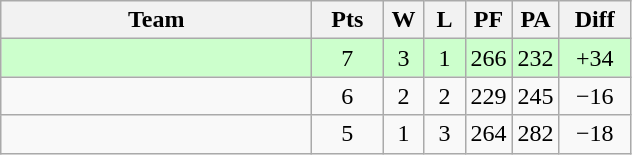<table class=wikitable style="text-align:center">
<tr>
<th width=200>Team</th>
<th width=40>Pts</th>
<th width=20>W</th>
<th width=20>L</th>
<th width=20>PF</th>
<th width=20>PA</th>
<th width=40>Diff</th>
</tr>
<tr bgcolor=#ccffcc>
<td align=left><strong></strong></td>
<td>7</td>
<td>3</td>
<td>1</td>
<td>266</td>
<td>232</td>
<td>+34</td>
</tr>
<tr>
<td align=left></td>
<td>6</td>
<td>2</td>
<td>2</td>
<td>229</td>
<td>245</td>
<td>−16</td>
</tr>
<tr>
<td align=left></td>
<td>5</td>
<td>1</td>
<td>3</td>
<td>264</td>
<td>282</td>
<td>−18</td>
</tr>
</table>
